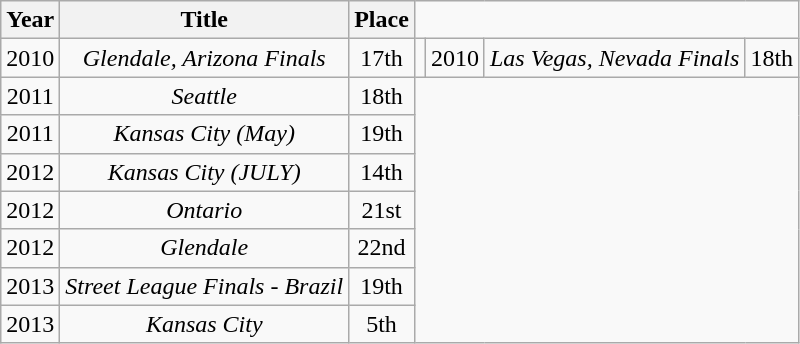<table class="wikitable sortable" style="text-align:center;">
<tr>
<th scope="row">Year</th>
<th scope="row">Title</th>
<th scope="row">Place</th>
</tr>
<tr>
<td>2010</td>
<td><em>Glendale, Arizona Finals</em></td>
<td>17th</td>
<td></td>
<td>2010</td>
<td><em>Las Vegas, Nevada Finals</em></td>
<td>18th</td>
</tr>
<tr>
<td>2011</td>
<td><em>Seattle</em></td>
<td>18th</td>
</tr>
<tr>
<td>2011</td>
<td><em>Kansas City (May)</em></td>
<td>19th</td>
</tr>
<tr>
<td>2012</td>
<td><em>Kansas City (JULY)</em></td>
<td>14th</td>
</tr>
<tr>
<td>2012</td>
<td><em>Ontario</em></td>
<td>21st</td>
</tr>
<tr>
<td>2012</td>
<td><em>Glendale</em></td>
<td>22nd</td>
</tr>
<tr>
<td>2013</td>
<td><em>Street League Finals - Brazil</em></td>
<td>19th</td>
</tr>
<tr>
<td>2013</td>
<td><em>Kansas City</em></td>
<td>5th</td>
</tr>
</table>
